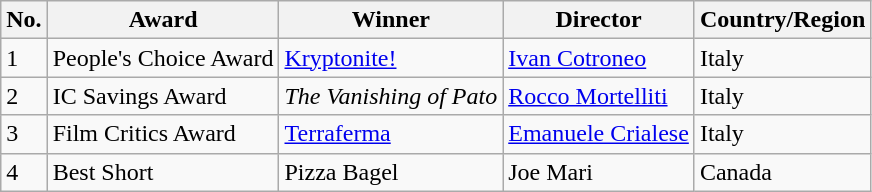<table class="wikitable">
<tr>
<th>No.</th>
<th>Award</th>
<th>Winner</th>
<th>Director</th>
<th>Country/Region</th>
</tr>
<tr>
<td>1</td>
<td>People's Choice Award</td>
<td><a href='#'>Kryptonite!</a></td>
<td><a href='#'>Ivan Cotroneo</a></td>
<td>Italy</td>
</tr>
<tr>
<td>2</td>
<td>IC Savings Award</td>
<td><em>The Vanishing of Pato</em></td>
<td><a href='#'>Rocco Mortelliti</a></td>
<td>Italy</td>
</tr>
<tr>
<td>3</td>
<td>Film Critics Award</td>
<td><a href='#'>Terraferma</a></td>
<td><a href='#'>Emanuele Crialese</a></td>
<td>Italy</td>
</tr>
<tr>
<td>4</td>
<td>Best Short</td>
<td>Pizza Bagel</td>
<td>Joe Mari</td>
<td>Canada</td>
</tr>
</table>
